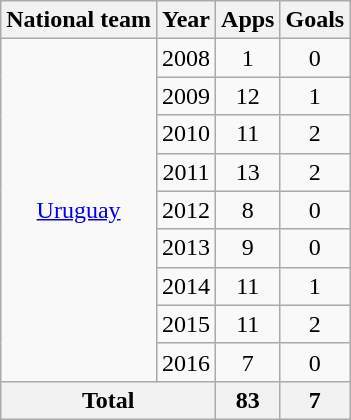<table class="wikitable" style="text-align:center">
<tr>
<th>National team</th>
<th>Year</th>
<th>Apps</th>
<th>Goals</th>
</tr>
<tr>
<td rowspan=9 valign="center"><a href='#'>Uruguay</a></td>
<td>2008</td>
<td>1</td>
<td>0</td>
</tr>
<tr>
<td>2009</td>
<td>12</td>
<td>1</td>
</tr>
<tr>
<td>2010</td>
<td>11</td>
<td>2</td>
</tr>
<tr>
<td>2011</td>
<td>13</td>
<td>2</td>
</tr>
<tr>
<td>2012</td>
<td>8</td>
<td>0</td>
</tr>
<tr>
<td>2013</td>
<td>9</td>
<td>0</td>
</tr>
<tr>
<td>2014</td>
<td>11</td>
<td>1</td>
</tr>
<tr>
<td>2015</td>
<td>11</td>
<td>2</td>
</tr>
<tr>
<td>2016</td>
<td>7</td>
<td>0</td>
</tr>
<tr>
<th colspan=2>Total</th>
<th>83</th>
<th>7</th>
</tr>
</table>
